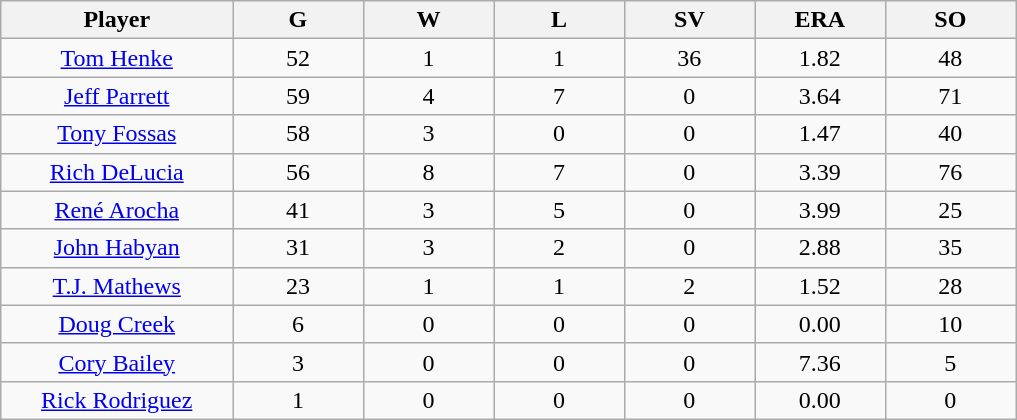<table class="wikitable sortable">
<tr>
<th bgcolor="#DDDDFF" width="16%">Player</th>
<th bgcolor="#DDDDFF" width="9%">G</th>
<th bgcolor="#DDDDFF" width="9%">W</th>
<th bgcolor="#DDDDFF" width="9%">L</th>
<th bgcolor="#DDDDFF" width="9%">SV</th>
<th bgcolor="#DDDDFF" width="9%">ERA</th>
<th bgcolor="#DDDDFF" width="9%">SO</th>
</tr>
<tr align="center">
<td><a href='#'>Tom Henke</a></td>
<td>52</td>
<td>1</td>
<td>1</td>
<td>36</td>
<td>1.82</td>
<td>48</td>
</tr>
<tr align=center>
<td><a href='#'>Jeff Parrett</a></td>
<td>59</td>
<td>4</td>
<td>7</td>
<td>0</td>
<td>3.64</td>
<td>71</td>
</tr>
<tr align=center>
<td><a href='#'>Tony Fossas</a></td>
<td>58</td>
<td>3</td>
<td>0</td>
<td>0</td>
<td>1.47</td>
<td>40</td>
</tr>
<tr align=center>
<td><a href='#'>Rich DeLucia</a></td>
<td>56</td>
<td>8</td>
<td>7</td>
<td>0</td>
<td>3.39</td>
<td>76</td>
</tr>
<tr align=center>
<td><a href='#'>René Arocha</a></td>
<td>41</td>
<td>3</td>
<td>5</td>
<td>0</td>
<td>3.99</td>
<td>25</td>
</tr>
<tr align=center>
<td><a href='#'>John Habyan</a></td>
<td>31</td>
<td>3</td>
<td>2</td>
<td>0</td>
<td>2.88</td>
<td>35</td>
</tr>
<tr align=center>
<td><a href='#'>T.J. Mathews</a></td>
<td>23</td>
<td>1</td>
<td>1</td>
<td>2</td>
<td>1.52</td>
<td>28</td>
</tr>
<tr align=center>
<td><a href='#'>Doug Creek</a></td>
<td>6</td>
<td>0</td>
<td>0</td>
<td>0</td>
<td>0.00</td>
<td>10</td>
</tr>
<tr align=center>
<td><a href='#'>Cory Bailey</a></td>
<td>3</td>
<td>0</td>
<td>0</td>
<td>0</td>
<td>7.36</td>
<td>5</td>
</tr>
<tr align=center>
<td><a href='#'>Rick Rodriguez</a></td>
<td>1</td>
<td>0</td>
<td>0</td>
<td>0</td>
<td>0.00</td>
<td>0</td>
</tr>
</table>
